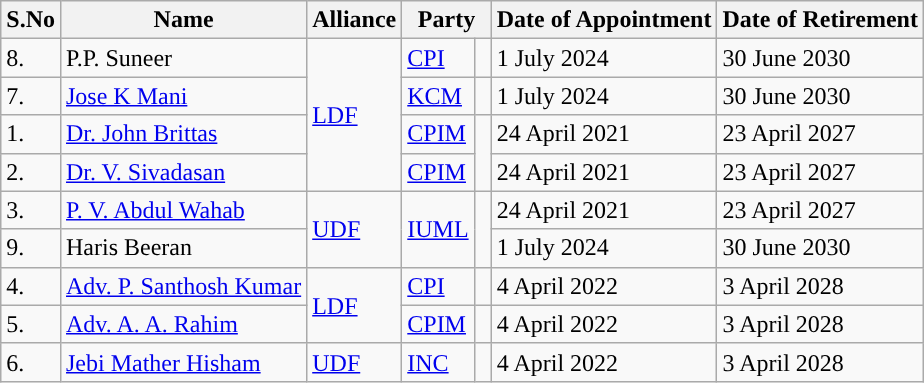<table class="wikitable sortable">
<tr>
<th>S.No</th>
<th>Name</th>
<th>Alliance</th>
<th colspan="2">Party</th>
<th>Date of Appointment</th>
<th>Date of Retirement</th>
</tr>
<tr>
<td>8.</td>
<td>P.P. Suneer</td>
<td rowspan="4"><a href='#'>LDF</a></td>
<td><a href='#'>CPI</a></td>
<td width="4px" style="background-color: "></td>
<td>1 July 2024</td>
<td>30 June 2030</td>
</tr>
<tr>
<td>7.</td>
<td><a href='#'>Jose K Mani</a></td>
<td><a href='#'>KCM</a></td>
<td width="4px" style="background-color: "></td>
<td>1 July 2024</td>
<td>30 June 2030</td>
</tr>
<tr>
<td>1.</td>
<td><a href='#'>Dr. John Brittas</a></td>
<td><a href='#'>CPIM</a></td>
<td rowspan=2 width="4px" style="background-color: "></td>
<td>24 April 2021</td>
<td>23 April 2027</td>
</tr>
<tr>
<td>2.</td>
<td><a href='#'>Dr. V. Sivadasan</a></td>
<td><a href='#'>CPIM</a></td>
<td>24 April 2021</td>
<td>23 April 2027</td>
</tr>
<tr>
<td>3.</td>
<td><a href='#'>P. V. Abdul Wahab</a></td>
<td rowspan="2"><a href='#'>UDF</a></td>
<td rowspan="2"><a href='#'>IUML</a></td>
<td rowspan="2" width="4px" style="background-color: "></td>
<td>24 April 2021</td>
<td>23 April 2027</td>
</tr>
<tr>
<td>9.</td>
<td>Haris Beeran</td>
<td>1 July 2024</td>
<td>30 June 2030</td>
</tr>
<tr>
<td>4.</td>
<td><a href='#'>Adv. P. Santhosh Kumar</a></td>
<td rowspan="2"><a href='#'>LDF</a></td>
<td><a href='#'>CPI</a></td>
<td width="4px" style="background-color: "></td>
<td>4 April 2022</td>
<td>3 April 2028</td>
</tr>
<tr>
<td>5.</td>
<td><a href='#'>Adv. A. A. Rahim</a></td>
<td><a href='#'>CPIM</a></td>
<td width="4px" style="background-color: "></td>
<td>4 April 2022</td>
<td>3 April 2028</td>
</tr>
<tr>
<td>6.</td>
<td><a href='#'>Jebi Mather Hisham</a></td>
<td><a href='#'>UDF</a></td>
<td><a href='#'>INC</a></td>
<td width="4px" style="background-color: "></td>
<td>4 April 2022</td>
<td>3 April 2028</td>
</tr>
</table>
